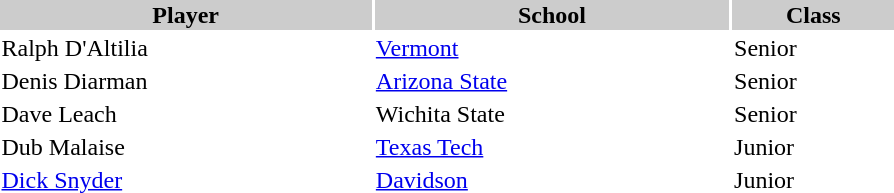<table style="width:600px" "border:'1' 'solid' 'gray' ">
<tr>
<th style="background:#ccc; width:23%;">Player</th>
<th style="background:#ccc; width:22%;">School</th>
<th style="background:#ccc; width:10%;">Class</th>
</tr>
<tr>
<td>Ralph D'Altilia</td>
<td><a href='#'>Vermont</a></td>
<td>Senior</td>
</tr>
<tr>
<td>Denis Diarman</td>
<td><a href='#'>Arizona State</a></td>
<td>Senior</td>
</tr>
<tr>
<td>Dave Leach</td>
<td>Wichita State</td>
<td>Senior</td>
</tr>
<tr>
<td>Dub Malaise</td>
<td><a href='#'>Texas Tech</a></td>
<td>Junior</td>
</tr>
<tr>
<td><a href='#'>Dick Snyder</a></td>
<td><a href='#'>Davidson</a></td>
<td>Junior</td>
</tr>
</table>
